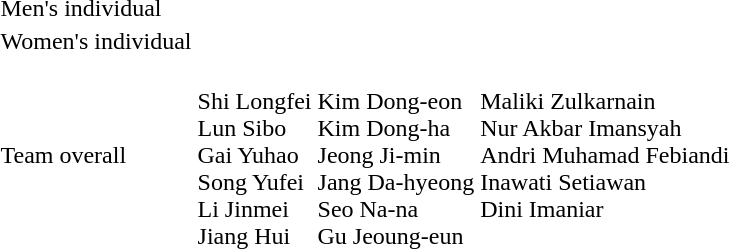<table>
<tr>
<td>Men's individual</td>
<td></td>
<td></td>
<td></td>
</tr>
<tr>
<td>Women's individual</td>
<td></td>
<td></td>
<td></td>
</tr>
<tr>
<td>Team overall</td>
<td><br>Shi Longfei<br>Lun Sibo<br>Gai Yuhao<br>Song Yufei<br>Li Jinmei<br>Jiang Hui</td>
<td><br>Kim Dong-eon<br>Kim Dong-ha<br>Jeong Ji-min<br>Jang Da-hyeong<br>Seo Na-na<br>Gu Jeoung-eun</td>
<td valign=top><br>Maliki Zulkarnain<br>Nur Akbar Imansyah<br>Andri Muhamad Febiandi<br>Inawati Setiawan<br>Dini Imaniar</td>
</tr>
</table>
